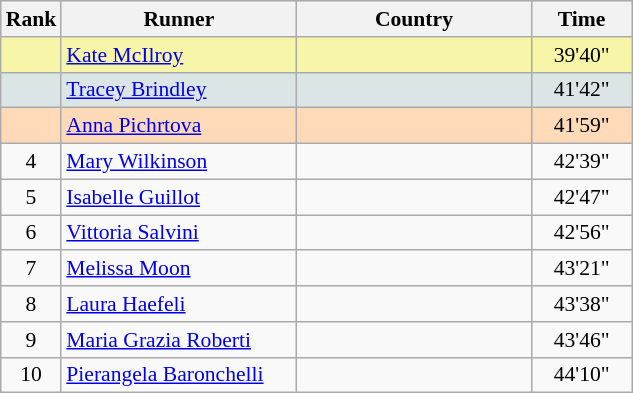<table class="wikitable" style="text-align:center; font-size: 90%; border: gray solid 1px;border-collapse:collapse;">
<tr bgcolor="#E4E4E4">
<th style="border-bottom:1px solid #AAAAAA" width=10>Rank</th>
<th style="border-bottom:1px solid #AAAAAA" width=150>Runner</th>
<th style="border-bottom:1px solid #AAAAAA" width=150>Country</th>
<th style="border-bottom:1px solid #AAAAAA" width=60>Time</th>
</tr>
<tr bgcolor=F7F6A8>
<td></td>
<td align=left><a href='#'>Kate McIlroy</a></td>
<td align=left></td>
<td>39'40"</td>
</tr>
<tr bgcolor=DCE5E5>
<td></td>
<td align=left><a href='#'>Tracey Brindley</a></td>
<td align=left></td>
<td>41'42"</td>
</tr>
<tr bgcolor=FFDAB9>
<td></td>
<td align=left><a href='#'>Anna Pichrtova</a></td>
<td align=left></td>
<td>41'59"</td>
</tr>
<tr>
<td>4</td>
<td align=left><a href='#'>Mary Wilkinson</a></td>
<td align=left></td>
<td>42'39"</td>
</tr>
<tr>
<td>5</td>
<td align=left><a href='#'>Isabelle Guillot</a></td>
<td align=left></td>
<td>42'47"</td>
</tr>
<tr>
<td>6</td>
<td align=left><a href='#'>Vittoria Salvini</a></td>
<td align=left></td>
<td>42'56"</td>
</tr>
<tr>
<td>7</td>
<td align=left><a href='#'>Melissa Moon</a></td>
<td align=left></td>
<td>43'21"</td>
</tr>
<tr>
<td>8</td>
<td align=left><a href='#'>Laura Haefeli</a></td>
<td align=left></td>
<td>43'38"</td>
</tr>
<tr>
<td>9</td>
<td align=left><a href='#'>Maria Grazia Roberti</a></td>
<td align=left></td>
<td>43'46"</td>
</tr>
<tr>
<td>10</td>
<td align=left><a href='#'>Pierangela Baronchelli</a></td>
<td align=left></td>
<td>44'10"</td>
</tr>
</table>
